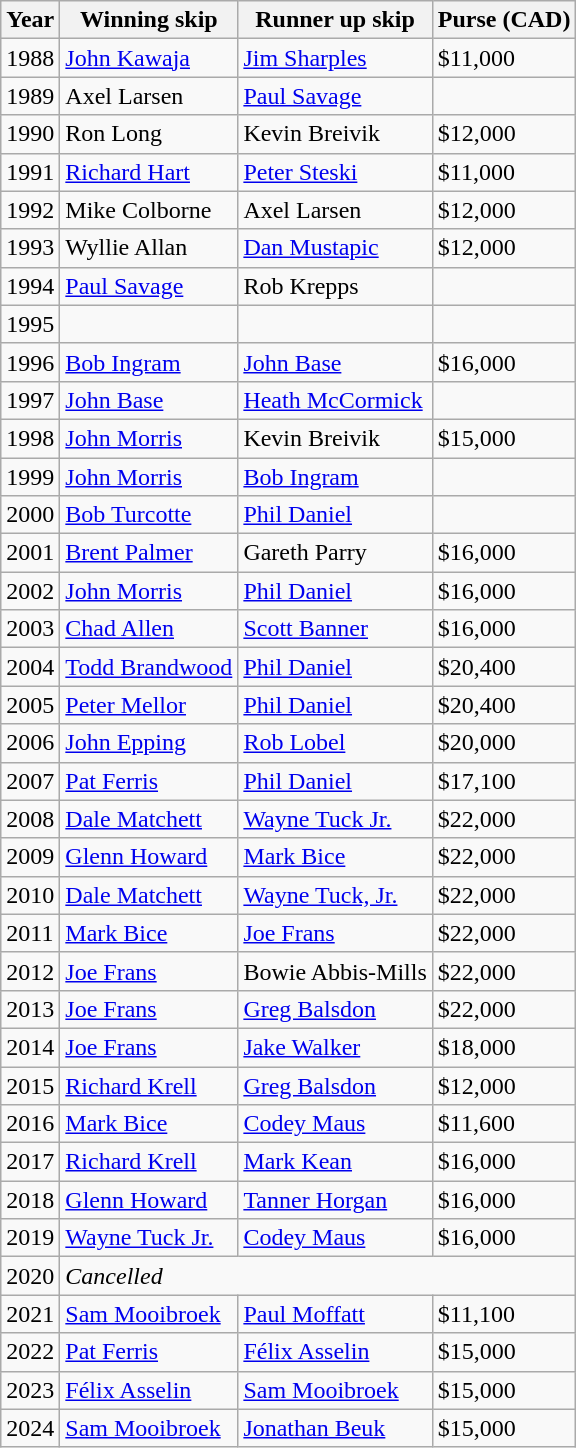<table class="wikitable">
<tr>
<th scope="col">Year</th>
<th scope="col">Winning skip</th>
<th scope="col">Runner up skip</th>
<th scope="col">Purse (CAD)</th>
</tr>
<tr>
<td>1988</td>
<td> <a href='#'>John Kawaja</a></td>
<td> <a href='#'>Jim Sharples</a></td>
<td>$11,000</td>
</tr>
<tr>
<td>1989</td>
<td> Axel Larsen</td>
<td> <a href='#'>Paul Savage</a></td>
<td></td>
</tr>
<tr>
<td>1990</td>
<td> Ron Long</td>
<td> Kevin Breivik</td>
<td>$12,000</td>
</tr>
<tr>
<td>1991</td>
<td> <a href='#'>Richard Hart</a></td>
<td> <a href='#'>Peter Steski</a></td>
<td>$11,000</td>
</tr>
<tr>
<td>1992</td>
<td> Mike Colborne</td>
<td> Axel Larsen</td>
<td>$12,000</td>
</tr>
<tr>
<td>1993</td>
<td> Wyllie Allan</td>
<td> <a href='#'>Dan Mustapic</a></td>
<td>$12,000</td>
</tr>
<tr>
<td>1994</td>
<td> <a href='#'>Paul Savage</a></td>
<td> Rob Krepps</td>
<td></td>
</tr>
<tr>
<td>1995</td>
<td></td>
<td></td>
<td></td>
</tr>
<tr>
<td>1996</td>
<td> <a href='#'>Bob Ingram</a></td>
<td> <a href='#'>John Base</a></td>
<td>$16,000</td>
</tr>
<tr>
<td>1997</td>
<td> <a href='#'>John Base</a></td>
<td> <a href='#'>Heath McCormick</a></td>
<td></td>
</tr>
<tr>
<td>1998</td>
<td> <a href='#'>John Morris</a></td>
<td> Kevin Breivik</td>
<td>$15,000</td>
</tr>
<tr>
<td>1999</td>
<td> <a href='#'>John Morris</a></td>
<td> <a href='#'>Bob Ingram</a></td>
<td></td>
</tr>
<tr>
<td>2000</td>
<td> <a href='#'>Bob Turcotte</a></td>
<td> <a href='#'>Phil Daniel</a></td>
<td></td>
</tr>
<tr>
<td>2001</td>
<td> <a href='#'>Brent Palmer</a></td>
<td> Gareth Parry</td>
<td>$16,000</td>
</tr>
<tr>
<td>2002</td>
<td> <a href='#'>John Morris</a></td>
<td> <a href='#'>Phil Daniel</a></td>
<td>$16,000</td>
</tr>
<tr>
<td>2003</td>
<td> <a href='#'>Chad Allen</a></td>
<td> <a href='#'>Scott Banner</a></td>
<td>$16,000</td>
</tr>
<tr>
<td>2004</td>
<td> <a href='#'>Todd Brandwood</a></td>
<td> <a href='#'>Phil Daniel</a></td>
<td>$20,400</td>
</tr>
<tr>
<td>2005</td>
<td> <a href='#'>Peter Mellor</a></td>
<td> <a href='#'>Phil Daniel</a></td>
<td>$20,400</td>
</tr>
<tr>
<td>2006</td>
<td> <a href='#'>John Epping</a></td>
<td> <a href='#'>Rob Lobel</a></td>
<td>$20,000</td>
</tr>
<tr>
<td>2007</td>
<td> <a href='#'>Pat Ferris</a></td>
<td> <a href='#'>Phil Daniel</a></td>
<td>$17,100</td>
</tr>
<tr>
<td>2008</td>
<td> <a href='#'>Dale Matchett</a></td>
<td> <a href='#'>Wayne Tuck Jr.</a></td>
<td>$22,000</td>
</tr>
<tr>
<td>2009</td>
<td> <a href='#'>Glenn Howard</a></td>
<td> <a href='#'>Mark Bice</a></td>
<td>$22,000</td>
</tr>
<tr>
<td>2010</td>
<td> <a href='#'>Dale Matchett</a></td>
<td> <a href='#'>Wayne Tuck, Jr.</a></td>
<td>$22,000</td>
</tr>
<tr>
<td>2011</td>
<td> <a href='#'>Mark Bice</a></td>
<td> <a href='#'>Joe Frans</a></td>
<td>$22,000</td>
</tr>
<tr>
<td>2012</td>
<td> <a href='#'>Joe Frans</a></td>
<td> Bowie Abbis-Mills</td>
<td>$22,000</td>
</tr>
<tr>
<td>2013</td>
<td> <a href='#'>Joe Frans</a></td>
<td> <a href='#'>Greg Balsdon</a></td>
<td>$22,000</td>
</tr>
<tr>
<td>2014</td>
<td> <a href='#'>Joe Frans</a></td>
<td> <a href='#'>Jake Walker</a></td>
<td>$18,000</td>
</tr>
<tr>
<td>2015</td>
<td> <a href='#'>Richard Krell</a></td>
<td> <a href='#'>Greg Balsdon</a></td>
<td>$12,000</td>
</tr>
<tr>
<td>2016</td>
<td> <a href='#'>Mark Bice</a></td>
<td> <a href='#'>Codey Maus</a></td>
<td>$11,600</td>
</tr>
<tr>
<td>2017</td>
<td> <a href='#'>Richard Krell</a></td>
<td> <a href='#'>Mark Kean</a></td>
<td>$16,000</td>
</tr>
<tr>
<td>2018</td>
<td> <a href='#'>Glenn Howard</a></td>
<td> <a href='#'>Tanner Horgan</a></td>
<td>$16,000</td>
</tr>
<tr>
<td>2019</td>
<td> <a href='#'>Wayne Tuck Jr.</a></td>
<td> <a href='#'>Codey Maus</a></td>
<td>$16,000</td>
</tr>
<tr>
<td>2020</td>
<td colspan="3"><em>Cancelled</em></td>
</tr>
<tr>
<td>2021</td>
<td> <a href='#'>Sam Mooibroek</a></td>
<td> <a href='#'>Paul Moffatt</a></td>
<td>$11,100</td>
</tr>
<tr>
<td>2022</td>
<td> <a href='#'>Pat Ferris</a></td>
<td> <a href='#'>Félix Asselin</a></td>
<td>$15,000</td>
</tr>
<tr>
<td>2023</td>
<td> <a href='#'>Félix Asselin</a></td>
<td> <a href='#'>Sam Mooibroek</a></td>
<td>$15,000</td>
</tr>
<tr>
<td>2024</td>
<td> <a href='#'>Sam Mooibroek</a></td>
<td> <a href='#'>Jonathan Beuk</a></td>
<td>$15,000</td>
</tr>
</table>
